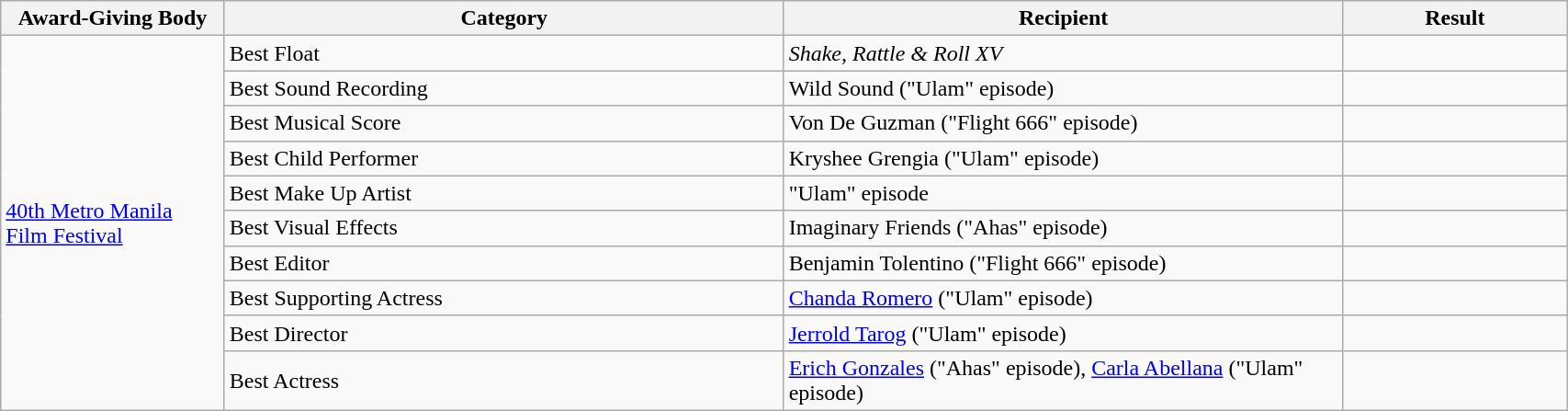<table | width="90%" class="wikitable sortable">
<tr>
<th width="10%">Award-Giving Body</th>
<th width="25%">Category</th>
<th width="25%">Recipient</th>
<th width="10%">Result</th>
</tr>
<tr>
<td rowspan="13"><a href='#'>40th Metro Manila Film Festival</a></td>
<td>Best Float</td>
<td><em>Shake, Rattle & Roll XV</em></td>
<td></td>
</tr>
<tr>
<td>Best Sound Recording</td>
<td>Wild Sound ("Ulam" episode)</td>
<td></td>
</tr>
<tr>
<td>Best Musical Score</td>
<td>Von De Guzman ("Flight 666" episode)</td>
<td></td>
</tr>
<tr>
<td>Best Child Performer</td>
<td>Kryshee Grengia ("Ulam" episode)</td>
<td></td>
</tr>
<tr>
<td>Best Make Up Artist</td>
<td>"Ulam" episode</td>
<td></td>
</tr>
<tr>
<td>Best Visual Effects</td>
<td>Imaginary Friends ("Ahas" episode)</td>
<td></td>
</tr>
<tr>
<td>Best Editor</td>
<td>Benjamin Tolentino ("Flight 666" episode)</td>
<td></td>
</tr>
<tr>
<td>Best Supporting Actress</td>
<td><a href='#'>Chanda Romero</a> ("Ulam" episode)</td>
<td></td>
</tr>
<tr>
<td>Best Director</td>
<td><a href='#'>Jerrold Tarog</a> ("Ulam" episode)</td>
<td></td>
</tr>
<tr>
<td>Best Actress</td>
<td><a href='#'>Erich Gonzales</a> ("Ahas" episode), <a href='#'>Carla Abellana</a> ("Ulam" episode)</td>
<td></td>
</tr>
</table>
